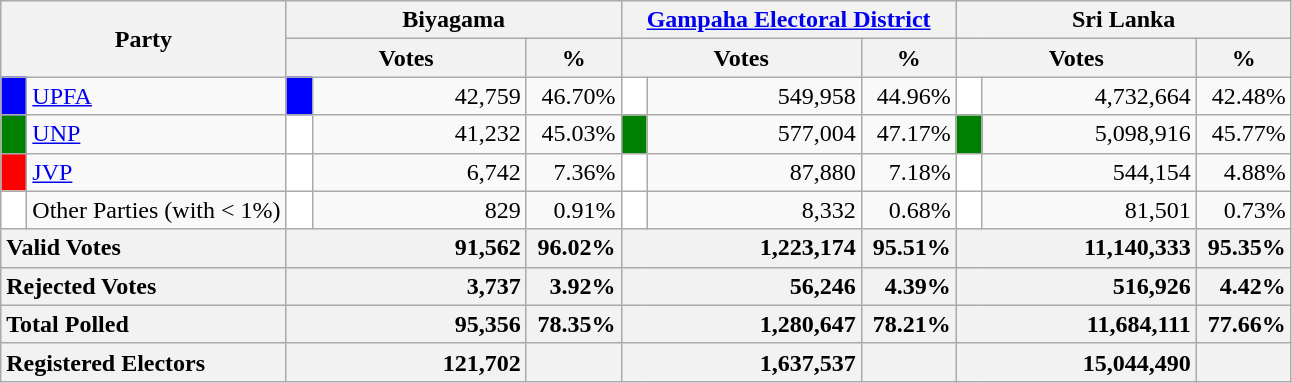<table class="wikitable">
<tr>
<th colspan="2" width="144px"rowspan="2">Party</th>
<th colspan="3" width="216px">Biyagama</th>
<th colspan="3" width="216px"><a href='#'>Gampaha Electoral District</a></th>
<th colspan="3" width="216px">Sri Lanka</th>
</tr>
<tr>
<th colspan="2" width="144px">Votes</th>
<th>%</th>
<th colspan="2" width="144px">Votes</th>
<th>%</th>
<th colspan="2" width="144px">Votes</th>
<th>%</th>
</tr>
<tr>
<td style="background-color:blue;" width="10px"></td>
<td style="text-align:left;"><a href='#'>UPFA</a></td>
<td style="background-color:blue;" width="10px"></td>
<td style="text-align:right;">42,759</td>
<td style="text-align:right;">46.70%</td>
<td style="background-color:white;" width="10px"></td>
<td style="text-align:right;">549,958</td>
<td style="text-align:right;">44.96%</td>
<td style="background-color:white;" width="10px"></td>
<td style="text-align:right;">4,732,664</td>
<td style="text-align:right;">42.48%</td>
</tr>
<tr>
<td style="background-color:green;" width="10px"></td>
<td style="text-align:left;"><a href='#'>UNP</a></td>
<td style="background-color:white;" width="10px"></td>
<td style="text-align:right;">41,232</td>
<td style="text-align:right;">45.03%</td>
<td style="background-color:green;" width="10px"></td>
<td style="text-align:right;">577,004</td>
<td style="text-align:right;">47.17%</td>
<td style="background-color:green;" width="10px"></td>
<td style="text-align:right;">5,098,916</td>
<td style="text-align:right;">45.77%</td>
</tr>
<tr>
<td style="background-color:red;" width="10px"></td>
<td style="text-align:left;"><a href='#'>JVP</a></td>
<td style="background-color:white;" width="10px"></td>
<td style="text-align:right;">6,742</td>
<td style="text-align:right;">7.36%</td>
<td style="background-color:white;" width="10px"></td>
<td style="text-align:right;">87,880</td>
<td style="text-align:right;">7.18%</td>
<td style="background-color:white;" width="10px"></td>
<td style="text-align:right;">544,154</td>
<td style="text-align:right;">4.88%</td>
</tr>
<tr>
<td style="background-color:white;" width="10px"></td>
<td style="text-align:left;">Other Parties (with < 1%)</td>
<td style="background-color:white;" width="10px"></td>
<td style="text-align:right;">829</td>
<td style="text-align:right;">0.91%</td>
<td style="background-color:white;" width="10px"></td>
<td style="text-align:right;">8,332</td>
<td style="text-align:right;">0.68%</td>
<td style="background-color:white;" width="10px"></td>
<td style="text-align:right;">81,501</td>
<td style="text-align:right;">0.73%</td>
</tr>
<tr>
<th colspan="2" width="144px"style="text-align:left;">Valid Votes</th>
<th style="text-align:right;"colspan="2" width="144px">91,562</th>
<th style="text-align:right;">96.02%</th>
<th style="text-align:right;"colspan="2" width="144px">1,223,174</th>
<th style="text-align:right;">95.51%</th>
<th style="text-align:right;"colspan="2" width="144px">11,140,333</th>
<th style="text-align:right;">95.35%</th>
</tr>
<tr>
<th colspan="2" width="144px"style="text-align:left;">Rejected Votes</th>
<th style="text-align:right;"colspan="2" width="144px">3,737</th>
<th style="text-align:right;">3.92%</th>
<th style="text-align:right;"colspan="2" width="144px">56,246</th>
<th style="text-align:right;">4.39%</th>
<th style="text-align:right;"colspan="2" width="144px">516,926</th>
<th style="text-align:right;">4.42%</th>
</tr>
<tr>
<th colspan="2" width="144px"style="text-align:left;">Total Polled</th>
<th style="text-align:right;"colspan="2" width="144px">95,356</th>
<th style="text-align:right;">78.35%</th>
<th style="text-align:right;"colspan="2" width="144px">1,280,647</th>
<th style="text-align:right;">78.21%</th>
<th style="text-align:right;"colspan="2" width="144px">11,684,111</th>
<th style="text-align:right;">77.66%</th>
</tr>
<tr>
<th colspan="2" width="144px"style="text-align:left;">Registered Electors</th>
<th style="text-align:right;"colspan="2" width="144px">121,702</th>
<th></th>
<th style="text-align:right;"colspan="2" width="144px">1,637,537</th>
<th></th>
<th style="text-align:right;"colspan="2" width="144px">15,044,490</th>
<th></th>
</tr>
</table>
